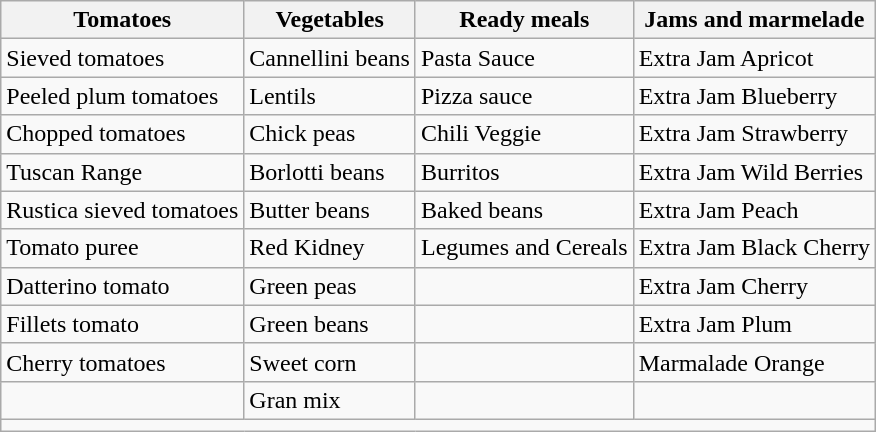<table class="wikitable">
<tr>
<th>Tomatoes</th>
<th>Vegetables</th>
<th>Ready meals</th>
<th>Jams and marmelade</th>
</tr>
<tr>
<td>Sieved tomatoes</td>
<td>Cannellini beans</td>
<td>Pasta Sauce</td>
<td>Extra Jam Apricot</td>
</tr>
<tr>
<td>Peeled plum tomatoes</td>
<td>Lentils</td>
<td>Pizza sauce</td>
<td>Extra Jam Blueberry</td>
</tr>
<tr>
<td>Chopped tomatoes</td>
<td>Chick peas</td>
<td>Chili Veggie</td>
<td>Extra Jam Strawberry</td>
</tr>
<tr>
<td>Tuscan Range</td>
<td>Borlotti beans</td>
<td>Burritos</td>
<td>Extra Jam Wild Berries</td>
</tr>
<tr>
<td>Rustica sieved tomatoes</td>
<td>Butter beans</td>
<td>Baked beans</td>
<td>Extra Jam Peach</td>
</tr>
<tr>
<td>Tomato puree</td>
<td>Red Kidney</td>
<td>Legumes and Cereals</td>
<td>Extra Jam Black Cherry</td>
</tr>
<tr>
<td>Datterino tomato</td>
<td>Green peas</td>
<td></td>
<td>Extra Jam Cherry</td>
</tr>
<tr>
<td>Fillets tomato</td>
<td>Green beans</td>
<td></td>
<td>Extra Jam Plum</td>
</tr>
<tr>
<td>Cherry tomatoes</td>
<td>Sweet corn</td>
<td></td>
<td>Marmalade Orange</td>
</tr>
<tr>
<td></td>
<td>Gran mix</td>
<td></td>
<td></td>
</tr>
<tr>
<td colspan="4" style="text-align: center;"></td>
</tr>
</table>
